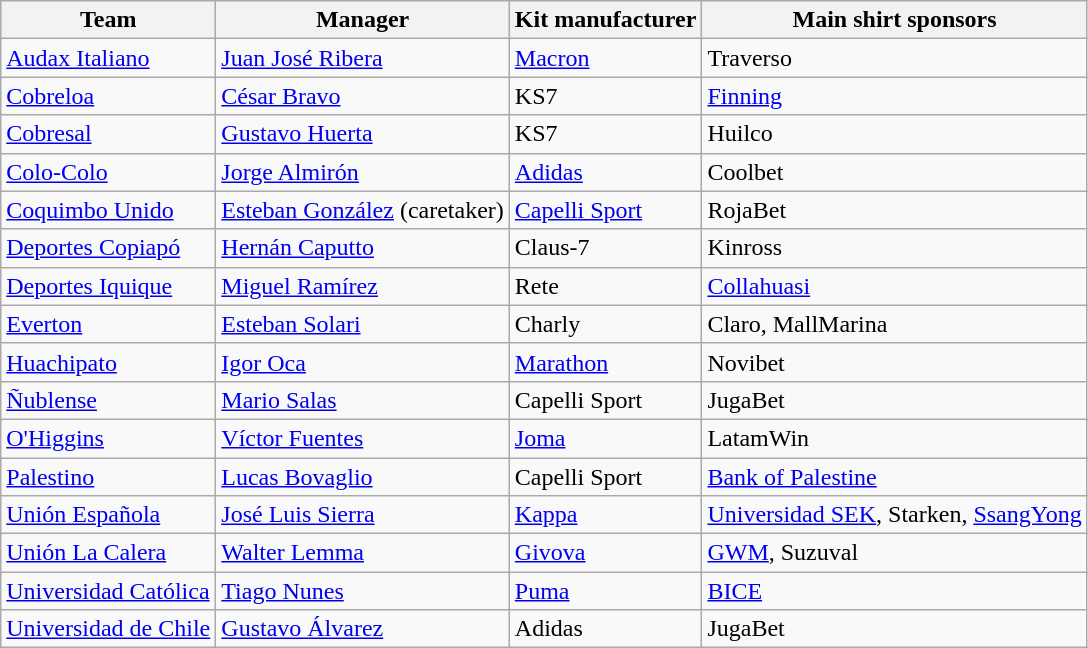<table class="wikitable sortable">
<tr>
<th>Team</th>
<th>Manager</th>
<th>Kit manufacturer</th>
<th>Main shirt sponsors</th>
</tr>
<tr>
<td><a href='#'>Audax Italiano</a></td>
<td> <a href='#'>Juan José Ribera</a></td>
<td><a href='#'>Macron</a></td>
<td>Traverso</td>
</tr>
<tr>
<td><a href='#'>Cobreloa</a></td>
<td> <a href='#'>César Bravo</a></td>
<td>KS7</td>
<td><a href='#'>Finning</a></td>
</tr>
<tr>
<td><a href='#'>Cobresal</a></td>
<td> <a href='#'>Gustavo Huerta</a></td>
<td>KS7</td>
<td>Huilco</td>
</tr>
<tr>
<td><a href='#'>Colo-Colo</a></td>
<td> <a href='#'>Jorge Almirón</a></td>
<td><a href='#'>Adidas</a></td>
<td>Coolbet</td>
</tr>
<tr>
<td><a href='#'>Coquimbo Unido</a></td>
<td> <a href='#'>Esteban González</a> (caretaker)</td>
<td><a href='#'>Capelli Sport</a></td>
<td>RojaBet</td>
</tr>
<tr>
<td><a href='#'>Deportes Copiapó</a></td>
<td> <a href='#'>Hernán Caputto</a></td>
<td>Claus-7</td>
<td>Kinross</td>
</tr>
<tr>
<td><a href='#'>Deportes Iquique</a></td>
<td> <a href='#'>Miguel Ramírez</a></td>
<td>Rete</td>
<td><a href='#'>Collahuasi</a></td>
</tr>
<tr>
<td><a href='#'>Everton</a></td>
<td> <a href='#'>Esteban Solari</a></td>
<td>Charly</td>
<td>Claro, MallMarina</td>
</tr>
<tr>
<td><a href='#'>Huachipato</a></td>
<td> <a href='#'>Igor Oca</a></td>
<td><a href='#'>Marathon</a></td>
<td>Novibet</td>
</tr>
<tr>
<td><a href='#'>Ñublense</a></td>
<td> <a href='#'>Mario Salas</a></td>
<td>Capelli Sport</td>
<td>JugaBet</td>
</tr>
<tr>
<td><a href='#'>O'Higgins</a></td>
<td> <a href='#'>Víctor Fuentes</a></td>
<td><a href='#'>Joma</a></td>
<td>LatamWin</td>
</tr>
<tr>
<td><a href='#'>Palestino</a></td>
<td> <a href='#'>Lucas Bovaglio</a></td>
<td>Capelli Sport</td>
<td><a href='#'>Bank of Palestine</a></td>
</tr>
<tr>
<td><a href='#'>Unión Española</a></td>
<td> <a href='#'>José Luis Sierra</a></td>
<td><a href='#'>Kappa</a></td>
<td><a href='#'>Universidad SEK</a>, Starken, <a href='#'>SsangYong</a></td>
</tr>
<tr>
<td><a href='#'>Unión La Calera</a></td>
<td> <a href='#'>Walter Lemma</a></td>
<td><a href='#'>Givova</a></td>
<td><a href='#'>GWM</a>, Suzuval</td>
</tr>
<tr>
<td><a href='#'>Universidad Católica</a></td>
<td> <a href='#'>Tiago Nunes</a></td>
<td><a href='#'>Puma</a></td>
<td><a href='#'>BICE</a></td>
</tr>
<tr>
<td><a href='#'>Universidad de Chile</a></td>
<td> <a href='#'>Gustavo Álvarez</a></td>
<td>Adidas</td>
<td>JugaBet</td>
</tr>
</table>
